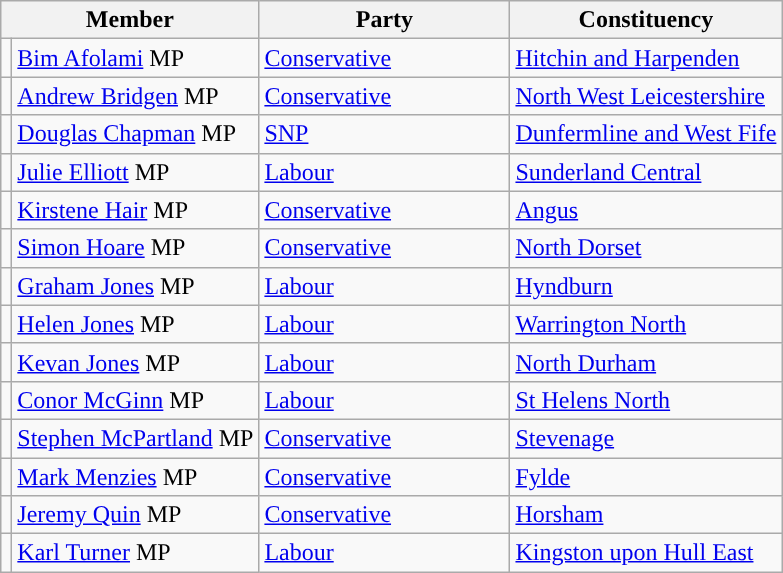<table class="wikitable">
<tr>
<th width="160px" colspan="2" valign="top">Member</th>
<th width="160px" valign="top">Party</th>
<th valign="top">Constituency</th>
</tr>
<tr>
<td style="color:inherit;background:"></td>
<td><a href='#'>Bim Afolami</a> MP</td>
<td><a href='#'>Conservative</a></td>
<td><a href='#'>Hitchin and Harpenden</a></td>
</tr>
<tr>
<td style="color:inherit;background:"></td>
<td><a href='#'>Andrew Bridgen</a> MP</td>
<td><a href='#'>Conservative</a></td>
<td><a href='#'>North West Leicestershire</a></td>
</tr>
<tr>
<td style="color:inherit;background:"></td>
<td><a href='#'>Douglas Chapman</a> MP</td>
<td><a href='#'>SNP</a></td>
<td><a href='#'>Dunfermline and West Fife</a></td>
</tr>
<tr>
<td style="color:inherit;background:"></td>
<td><a href='#'>Julie Elliott</a> MP</td>
<td><a href='#'>Labour</a></td>
<td><a href='#'>Sunderland Central</a></td>
</tr>
<tr>
<td style="color:inherit;background:"></td>
<td><a href='#'>Kirstene Hair</a> MP</td>
<td><a href='#'>Conservative</a></td>
<td><a href='#'>Angus</a></td>
</tr>
<tr>
<td style="color:inherit;background:"></td>
<td><a href='#'>Simon Hoare</a> MP</td>
<td><a href='#'>Conservative</a></td>
<td><a href='#'>North Dorset</a></td>
</tr>
<tr>
<td style="color:inherit;background:"></td>
<td><a href='#'>Graham Jones</a> MP</td>
<td><a href='#'>Labour</a></td>
<td><a href='#'>Hyndburn</a></td>
</tr>
<tr>
<td style="color:inherit;background:"></td>
<td><a href='#'>Helen Jones</a> MP</td>
<td><a href='#'>Labour</a></td>
<td><a href='#'>Warrington North</a></td>
</tr>
<tr>
<td style="color:inherit;background:"></td>
<td><a href='#'>Kevan Jones</a> MP</td>
<td><a href='#'>Labour</a></td>
<td><a href='#'>North Durham</a></td>
</tr>
<tr>
<td style="color:inherit;background:"></td>
<td><a href='#'>Conor McGinn</a> MP</td>
<td><a href='#'>Labour</a></td>
<td><a href='#'>St Helens North</a></td>
</tr>
<tr>
<td style="color:inherit;background:"></td>
<td><a href='#'>Stephen McPartland</a> MP</td>
<td><a href='#'>Conservative</a></td>
<td><a href='#'>Stevenage</a></td>
</tr>
<tr>
<td style="color:inherit;background:"></td>
<td><a href='#'>Mark Menzies</a> MP</td>
<td><a href='#'>Conservative</a></td>
<td><a href='#'>Fylde</a></td>
</tr>
<tr>
<td style="color:inherit;background:"></td>
<td><a href='#'>Jeremy Quin</a> MP</td>
<td><a href='#'>Conservative</a></td>
<td><a href='#'>Horsham</a></td>
</tr>
<tr>
<td style="color:inherit;background:"></td>
<td><a href='#'>Karl Turner</a> MP</td>
<td><a href='#'>Labour</a></td>
<td><a href='#'>Kingston upon Hull East</a></td>
</tr>
</table>
